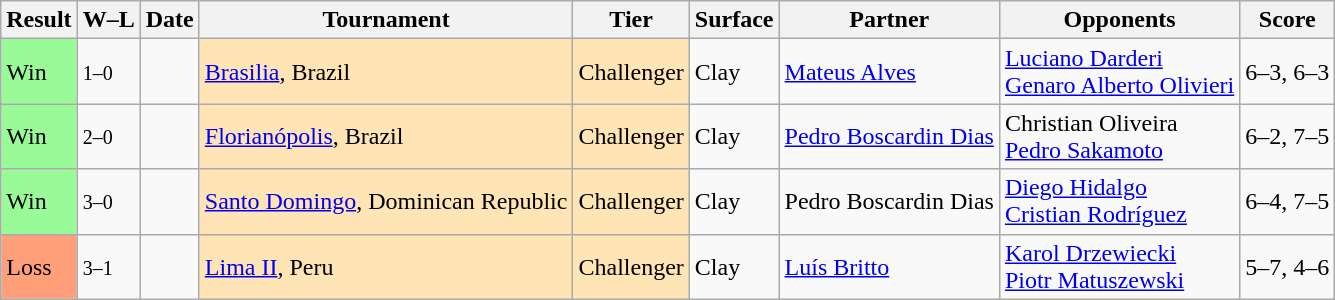<table class="sortable wikitable">
<tr>
<th>Result</th>
<th class="unsortable">W–L</th>
<th>Date</th>
<th>Tournament</th>
<th>Tier</th>
<th>Surface</th>
<th>Partner</th>
<th>Opponents</th>
<th class="unsortable">Score</th>
</tr>
<tr>
<td bgcolor=98FB98>Win</td>
<td><small>1–0</small></td>
<td><a href='#'></a></td>
<td style="background:moccasin;"><a href='#'>Brasilia</a>, Brazil</td>
<td style="background:moccasin;">Challenger</td>
<td>Clay</td>
<td> <a href='#'>Mateus Alves</a></td>
<td> <a href='#'>Luciano Darderi</a><br> <a href='#'>Genaro Alberto Olivieri</a></td>
<td>6–3, 6–3</td>
</tr>
<tr>
<td bgcolor=98FB98>Win</td>
<td><small>2–0</small></td>
<td><a href='#'></a></td>
<td style="background:moccasin;"><a href='#'>Florianópolis</a>, Brazil</td>
<td style="background:moccasin;">Challenger</td>
<td>Clay</td>
<td> <a href='#'>Pedro Boscardin Dias</a></td>
<td> Christian Oliveira<br> <a href='#'>Pedro Sakamoto</a></td>
<td>6–2, 7–5</td>
</tr>
<tr>
<td bgcolor=98FB98>Win</td>
<td><small>3–0</small></td>
<td><a href='#'></a></td>
<td style="background:moccasin;"><a href='#'>Santo Domingo</a>, Dominican Republic</td>
<td style="background:moccasin;">Challenger</td>
<td>Clay</td>
<td> Pedro Boscardin Dias</td>
<td> <a href='#'>Diego Hidalgo</a><br> <a href='#'>Cristian Rodríguez</a></td>
<td>6–4, 7–5</td>
</tr>
<tr>
<td bgcolor=FFA07A>Loss</td>
<td><small>3–1</small></td>
<td><a href='#'></a></td>
<td style="background:moccasin;"><a href='#'>Lima II</a>, Peru</td>
<td style="background:moccasin;">Challenger</td>
<td>Clay</td>
<td> <a href='#'>Luís Britto</a></td>
<td> <a href='#'>Karol Drzewiecki</a><br> <a href='#'>Piotr Matuszewski</a></td>
<td>5–7, 4–6</td>
</tr>
</table>
